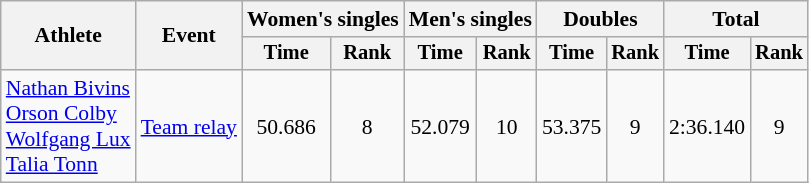<table class="wikitable" style="font-size:90%">
<tr>
<th rowspan="2">Athlete</th>
<th rowspan="2">Event</th>
<th colspan=2>Women's singles</th>
<th colspan=2>Men's singles</th>
<th colspan=2>Doubles</th>
<th colspan=2>Total</th>
</tr>
<tr style="font-size:95%">
<th>Time</th>
<th>Rank</th>
<th>Time</th>
<th>Rank</th>
<th>Time</th>
<th>Rank</th>
<th>Time</th>
<th>Rank</th>
</tr>
<tr align=center>
<td align=left><a href='#'>Nathan Bivins</a><br><a href='#'>Orson Colby</a><br><a href='#'>Wolfgang Lux</a><br><a href='#'>Talia Tonn</a></td>
<td align=left><a href='#'>Team relay</a></td>
<td>50.686</td>
<td>8</td>
<td>52.079</td>
<td>10</td>
<td>53.375</td>
<td>9</td>
<td>2:36.140</td>
<td>9</td>
</tr>
</table>
